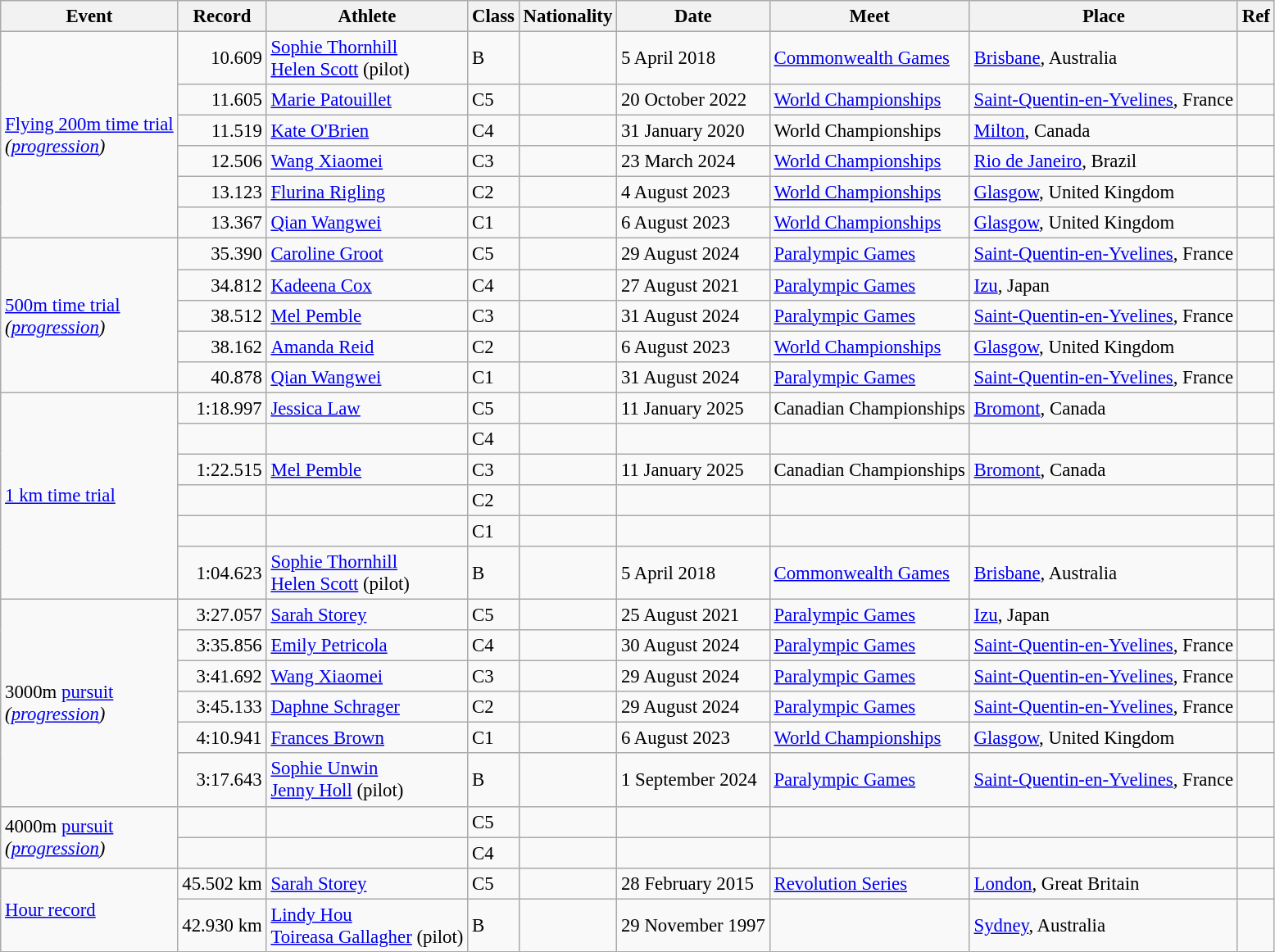<table class="wikitable" style="font-size:95%;">
<tr>
<th>Event</th>
<th>Record</th>
<th>Athlete</th>
<th>Class</th>
<th>Nationality</th>
<th>Date</th>
<th>Meet</th>
<th>Place</th>
<th>Ref</th>
</tr>
<tr>
<td rowspan=6><a href='#'>Flying 200m time trial</a><br> <em>(<a href='#'>progression</a>)</em></td>
<td align=right>10.609</td>
<td><a href='#'>Sophie Thornhill</a><br><a href='#'>Helen Scott</a> (pilot)</td>
<td>B</td>
<td></td>
<td>5 April 2018</td>
<td><a href='#'>Commonwealth Games</a></td>
<td><a href='#'>Brisbane</a>, Australia</td>
<td></td>
</tr>
<tr>
<td align=right>11.605</td>
<td><a href='#'>Marie Patouillet</a></td>
<td>C5</td>
<td></td>
<td>20 October 2022</td>
<td><a href='#'>World Championships</a></td>
<td><a href='#'>Saint-Quentin-en-Yvelines</a>, France</td>
<td></td>
</tr>
<tr>
<td align=right>11.519</td>
<td><a href='#'>Kate O'Brien</a></td>
<td>C4</td>
<td></td>
<td>31 January 2020</td>
<td>World Championships</td>
<td><a href='#'>Milton</a>, Canada</td>
<td></td>
</tr>
<tr>
<td align=right>12.506</td>
<td><a href='#'>Wang Xiaomei</a></td>
<td>C3</td>
<td></td>
<td>23 March 2024</td>
<td><a href='#'>World Championships</a></td>
<td><a href='#'>Rio de Janeiro</a>, Brazil</td>
<td></td>
</tr>
<tr>
<td align=right>13.123</td>
<td><a href='#'>Flurina Rigling</a></td>
<td>C2</td>
<td></td>
<td>4 August 2023</td>
<td><a href='#'>World Championships</a></td>
<td><a href='#'>Glasgow</a>, United Kingdom</td>
<td></td>
</tr>
<tr>
<td align=right>13.367</td>
<td><a href='#'>Qian Wangwei</a></td>
<td>C1</td>
<td></td>
<td>6 August 2023</td>
<td><a href='#'>World Championships</a></td>
<td><a href='#'>Glasgow</a>, United Kingdom</td>
<td></td>
</tr>
<tr>
<td rowspan=5><a href='#'>500m time trial</a> <br> <em>(<a href='#'>progression</a>)</em></td>
<td align=right> 35.390</td>
<td><a href='#'>Caroline Groot</a></td>
<td>C5</td>
<td></td>
<td>29 August 2024</td>
<td><a href='#'>Paralympic Games</a></td>
<td><a href='#'>Saint-Quentin-en-Yvelines</a>, France</td>
<td></td>
</tr>
<tr>
<td align=right> 34.812</td>
<td><a href='#'>Kadeena Cox</a></td>
<td>C4</td>
<td></td>
<td>27 August 2021</td>
<td><a href='#'>Paralympic Games</a></td>
<td><a href='#'>Izu</a>, Japan</td>
<td></td>
</tr>
<tr>
<td align=right> 38.512</td>
<td><a href='#'>Mel Pemble</a></td>
<td>C3</td>
<td></td>
<td>31 August 2024</td>
<td><a href='#'>Paralympic Games</a></td>
<td><a href='#'>Saint-Quentin-en-Yvelines</a>, France</td>
<td></td>
</tr>
<tr>
<td align=right>38.162</td>
<td><a href='#'>Amanda Reid</a></td>
<td>C2</td>
<td></td>
<td>6 August 2023</td>
<td><a href='#'>World Championships</a></td>
<td><a href='#'>Glasgow</a>, United Kingdom</td>
<td></td>
</tr>
<tr>
<td align=right> 40.878</td>
<td><a href='#'>Qian Wangwei</a></td>
<td>C1</td>
<td></td>
<td>31 August 2024</td>
<td><a href='#'>Paralympic Games</a></td>
<td><a href='#'>Saint-Quentin-en-Yvelines</a>, France</td>
<td></td>
</tr>
<tr>
<td rowspan=6><a href='#'>1 km time trial</a></td>
<td align=right>1:18.997</td>
<td><a href='#'>Jessica Law</a></td>
<td>C5</td>
<td></td>
<td>11 January 2025</td>
<td>Canadian Championships</td>
<td><a href='#'>Bromont</a>, Canada</td>
<td></td>
</tr>
<tr>
<td></td>
<td></td>
<td>C4</td>
<td></td>
<td></td>
<td></td>
<td></td>
<td></td>
</tr>
<tr>
<td align=right>1:22.515</td>
<td><a href='#'>Mel Pemble</a></td>
<td>C3</td>
<td></td>
<td>11 January 2025</td>
<td>Canadian Championships</td>
<td><a href='#'>Bromont</a>, Canada</td>
<td></td>
</tr>
<tr>
<td></td>
<td></td>
<td>C2</td>
<td></td>
<td></td>
<td></td>
<td></td>
<td></td>
</tr>
<tr>
<td></td>
<td></td>
<td>C1</td>
<td></td>
<td></td>
<td></td>
<td></td>
<td></td>
</tr>
<tr>
<td align=right>1:04.623</td>
<td><a href='#'>Sophie Thornhill</a><br><a href='#'>Helen Scott</a> (pilot)</td>
<td>B</td>
<td></td>
<td>5 April 2018</td>
<td><a href='#'>Commonwealth Games</a></td>
<td><a href='#'>Brisbane</a>, Australia</td>
<td></td>
</tr>
<tr>
<td rowspan=6>3000m <a href='#'>pursuit</a> <br> <em>(<a href='#'>progression</a>)</em></td>
<td align=right> 3:27.057</td>
<td><a href='#'>Sarah Storey</a></td>
<td>C5</td>
<td></td>
<td>25 August 2021</td>
<td><a href='#'>Paralympic Games</a></td>
<td><a href='#'>Izu</a>, Japan</td>
<td></td>
</tr>
<tr>
<td align=right> 3:35.856</td>
<td><a href='#'>Emily Petricola</a></td>
<td>C4</td>
<td></td>
<td>30 August 2024</td>
<td><a href='#'>Paralympic Games</a></td>
<td><a href='#'>Saint-Quentin-en-Yvelines</a>, France</td>
<td></td>
</tr>
<tr>
<td align=right> 3:41.692</td>
<td><a href='#'>Wang Xiaomei</a></td>
<td>C3</td>
<td></td>
<td>29 August 2024</td>
<td><a href='#'>Paralympic Games</a></td>
<td><a href='#'>Saint-Quentin-en-Yvelines</a>, France</td>
<td></td>
</tr>
<tr>
<td align=right> 3:45.133</td>
<td><a href='#'>Daphne Schrager</a></td>
<td>C2</td>
<td></td>
<td>29 August 2024</td>
<td><a href='#'>Paralympic Games</a></td>
<td><a href='#'>Saint-Quentin-en-Yvelines</a>, France</td>
<td></td>
</tr>
<tr>
<td align=right>4:10.941</td>
<td><a href='#'>Frances Brown</a></td>
<td>C1</td>
<td></td>
<td>6 August 2023</td>
<td><a href='#'>World Championships</a></td>
<td><a href='#'>Glasgow</a>, United Kingdom</td>
<td></td>
</tr>
<tr>
<td align=right> 3:17.643</td>
<td><a href='#'>Sophie Unwin</a><br><a href='#'>Jenny Holl</a> (pilot)</td>
<td>B</td>
<td></td>
<td>1 September 2024</td>
<td><a href='#'>Paralympic Games</a></td>
<td><a href='#'>Saint-Quentin-en-Yvelines</a>, France</td>
<td></td>
</tr>
<tr>
<td rowspan="2">4000m <a href='#'>pursuit</a> <br> <em>(<a href='#'>progression</a>)</em></td>
<td></td>
<td></td>
<td>C5</td>
<td></td>
<td></td>
<td></td>
<td></td>
<td></td>
</tr>
<tr>
<td></td>
<td></td>
<td>C4</td>
<td></td>
<td></td>
<td></td>
<td></td>
<td></td>
</tr>
<tr>
<td rowspan=2><a href='#'>Hour record</a></td>
<td align=right>45.502 km</td>
<td><a href='#'>Sarah Storey</a></td>
<td>C5</td>
<td></td>
<td>28 February 2015</td>
<td><a href='#'>Revolution Series</a></td>
<td><a href='#'>London</a>, Great Britain</td>
<td></td>
</tr>
<tr>
<td align=right>42.930 km</td>
<td><a href='#'>Lindy Hou</a><br><a href='#'>Toireasa Gallagher</a> (pilot)</td>
<td>B</td>
<td></td>
<td>29 November 1997</td>
<td></td>
<td><a href='#'>Sydney</a>, Australia</td>
<td></td>
</tr>
</table>
